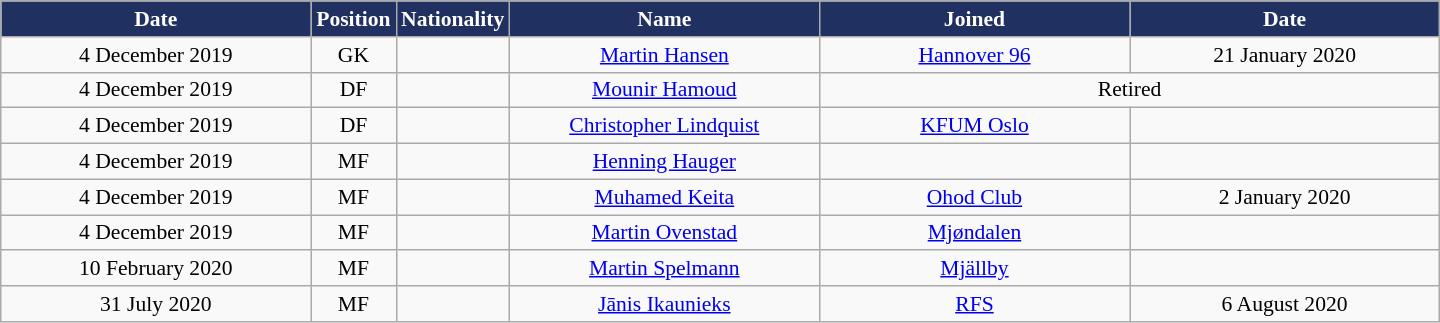<table class="wikitable"  style="text-align:center; font-size:90%; ">
<tr>
<th style="background:#203060; color:white; width:200px;">Date</th>
<th style="background:#203060; color:white; width:50px;">Position</th>
<th style="background:#203060; color:white; width:50px;">Nationality</th>
<th style="background:#203060; color:white; width:200px;">Name</th>
<th style="background:#203060; color:white; width:200px;">Joined</th>
<th style="background:#203060; color:white; width:200px;">Date</th>
</tr>
<tr>
<td>4 December 2019</td>
<td>GK</td>
<td></td>
<td><a href='#'>Martin Hansen</a></td>
<td><a href='#'>Hannover 96</a></td>
<td>21 January 2020</td>
</tr>
<tr>
<td>4 December 2019</td>
<td>DF</td>
<td></td>
<td><a href='#'>Mounir Hamoud</a></td>
<td colspan="2">Retired</td>
</tr>
<tr>
<td>4 December 2019</td>
<td>DF</td>
<td></td>
<td><a href='#'>Christopher Lindquist</a></td>
<td><a href='#'>KFUM Oslo</a></td>
<td></td>
</tr>
<tr>
<td>4 December 2019</td>
<td>MF</td>
<td></td>
<td><a href='#'>Henning Hauger</a></td>
<td></td>
<td></td>
</tr>
<tr>
<td>4 December 2019</td>
<td>MF</td>
<td></td>
<td><a href='#'>Muhamed Keita</a></td>
<td><a href='#'>Ohod Club</a></td>
<td>2 January 2020</td>
</tr>
<tr>
<td>4 December 2019</td>
<td>MF</td>
<td></td>
<td><a href='#'>Martin Ovenstad</a></td>
<td><a href='#'>Mjøndalen</a></td>
<td></td>
</tr>
<tr>
<td>10 February 2020</td>
<td>MF</td>
<td></td>
<td><a href='#'>Martin Spelmann</a></td>
<td><a href='#'>Mjällby</a></td>
<td></td>
</tr>
<tr>
<td>31 July 2020</td>
<td>MF</td>
<td></td>
<td><a href='#'>Jānis Ikaunieks</a></td>
<td><a href='#'>RFS</a></td>
<td>6 August 2020</td>
</tr>
</table>
